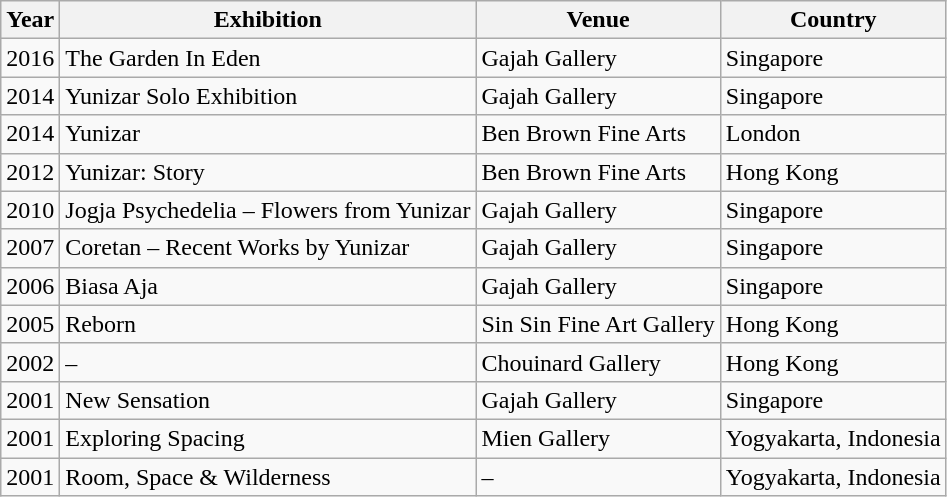<table class="wikitable sortable">
<tr>
<th>Year</th>
<th>Exhibition</th>
<th>Venue</th>
<th>Country</th>
</tr>
<tr>
<td>2016</td>
<td>The Garden In Eden</td>
<td>Gajah Gallery</td>
<td>Singapore</td>
</tr>
<tr>
<td>2014</td>
<td>Yunizar Solo Exhibition</td>
<td>Gajah Gallery</td>
<td>Singapore</td>
</tr>
<tr>
<td>2014</td>
<td>Yunizar</td>
<td>Ben Brown Fine Arts</td>
<td>London</td>
</tr>
<tr>
<td>2012</td>
<td>Yunizar: Story</td>
<td>Ben Brown Fine Arts</td>
<td>Hong Kong</td>
</tr>
<tr>
<td>2010</td>
<td>Jogja Psychedelia – Flowers from Yunizar</td>
<td>Gajah Gallery</td>
<td>Singapore</td>
</tr>
<tr>
<td>2007</td>
<td>Coretan – Recent Works by Yunizar</td>
<td>Gajah Gallery</td>
<td>Singapore</td>
</tr>
<tr>
<td>2006</td>
<td>Biasa Aja</td>
<td>Gajah Gallery</td>
<td>Singapore</td>
</tr>
<tr>
<td>2005</td>
<td>Reborn</td>
<td>Sin Sin Fine Art Gallery</td>
<td>Hong Kong</td>
</tr>
<tr>
<td>2002</td>
<td>–</td>
<td>Chouinard Gallery</td>
<td>Hong Kong</td>
</tr>
<tr>
<td>2001</td>
<td>New Sensation</td>
<td>Gajah Gallery</td>
<td>Singapore</td>
</tr>
<tr>
<td>2001</td>
<td>Exploring Spacing</td>
<td>Mien Gallery</td>
<td>Yogyakarta, Indonesia</td>
</tr>
<tr>
<td>2001</td>
<td>Room, Space & Wilderness</td>
<td>–</td>
<td>Yogyakarta, Indonesia</td>
</tr>
</table>
